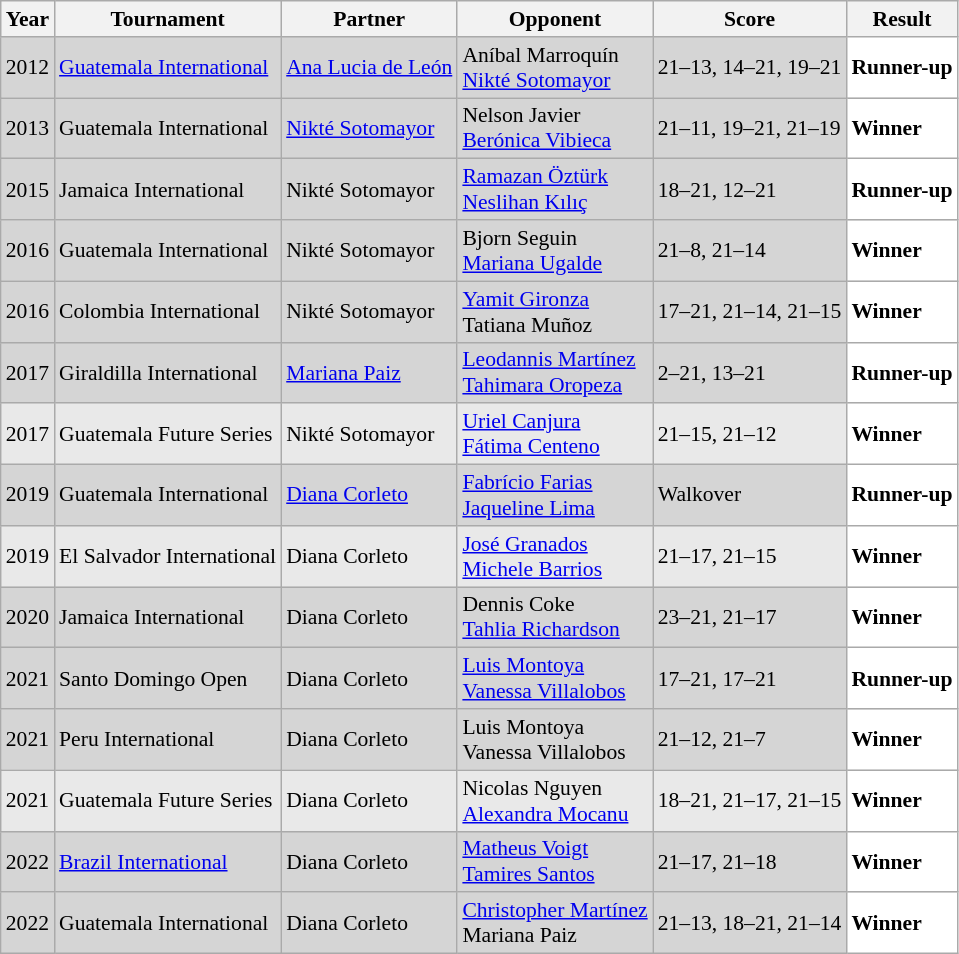<table class="sortable wikitable" style="font-size: 90%;">
<tr>
<th>Year</th>
<th>Tournament</th>
<th>Partner</th>
<th>Opponent</th>
<th>Score</th>
<th>Result</th>
</tr>
<tr style="background:#D5D5D5">
<td align="center">2012</td>
<td align="left"><a href='#'>Guatemala International</a></td>
<td align="left"> <a href='#'>Ana Lucia de León</a></td>
<td align="left"> Aníbal Marroquín<br> <a href='#'>Nikté Sotomayor</a></td>
<td align="left">21–13, 14–21, 19–21</td>
<td style="text-align:left; background:white"> <strong>Runner-up</strong></td>
</tr>
<tr style="background:#D5D5D5">
<td align="center">2013</td>
<td align="left">Guatemala International</td>
<td align="left"> <a href='#'>Nikté Sotomayor</a></td>
<td align="left"> Nelson Javier<br> <a href='#'>Berónica Vibieca</a></td>
<td align="left">21–11, 19–21, 21–19</td>
<td style="text-align:left; background:white"> <strong>Winner</strong></td>
</tr>
<tr style="background:#D5D5D5">
<td align="center">2015</td>
<td align="left">Jamaica International</td>
<td align="left"> Nikté Sotomayor</td>
<td align="left"> <a href='#'>Ramazan Öztürk</a><br> <a href='#'>Neslihan Kılıç</a></td>
<td align="left">18–21, 12–21</td>
<td style="text-align:left; background:white"> <strong>Runner-up</strong></td>
</tr>
<tr style="background:#D5D5D5">
<td align="center">2016</td>
<td align="left">Guatemala International</td>
<td align="left"> Nikté Sotomayor</td>
<td align="left"> Bjorn Seguin<br> <a href='#'>Mariana Ugalde</a></td>
<td align="left">21–8, 21–14</td>
<td style="text-align:left; background:white"> <strong>Winner</strong></td>
</tr>
<tr style="background:#D5D5D5">
<td align="center">2016</td>
<td align="left">Colombia International</td>
<td align="left"> Nikté Sotomayor</td>
<td align="left"> <a href='#'>Yamit Gironza</a><br> Tatiana Muñoz</td>
<td align="left">17–21, 21–14, 21–15</td>
<td style="text-align:left; background:white"> <strong>Winner</strong></td>
</tr>
<tr style="background:#D5D5D5">
<td align="center">2017</td>
<td align="left">Giraldilla International</td>
<td align="left"> <a href='#'>Mariana Paiz</a></td>
<td align="left"> <a href='#'>Leodannis Martínez</a><br> <a href='#'>Tahimara Oropeza</a></td>
<td align="left">2–21, 13–21</td>
<td style="text-align:left; background:white"> <strong>Runner-up</strong></td>
</tr>
<tr style="background:#E9E9E9">
<td align="center">2017</td>
<td align="left">Guatemala Future Series</td>
<td align="left"> Nikté Sotomayor</td>
<td align="left"> <a href='#'>Uriel Canjura</a><br> <a href='#'>Fátima Centeno</a></td>
<td align="left">21–15, 21–12</td>
<td style="text-align:left; background:white"> <strong>Winner</strong></td>
</tr>
<tr style="background:#D5D5D5">
<td align="center">2019</td>
<td align="left">Guatemala International</td>
<td align="left"> <a href='#'>Diana Corleto</a></td>
<td align="left"> <a href='#'>Fabrício Farias</a><br> <a href='#'>Jaqueline Lima</a></td>
<td align="left">Walkover</td>
<td style="text-align:left; background:white"> <strong>Runner-up</strong></td>
</tr>
<tr style="background:#E9E9E9">
<td align="center">2019</td>
<td align="left">El Salvador International</td>
<td align="left"> Diana Corleto</td>
<td align="left"> <a href='#'>José Granados</a><br> <a href='#'>Michele Barrios</a></td>
<td align="left">21–17, 21–15</td>
<td style="text-align:left; background:white"> <strong>Winner</strong></td>
</tr>
<tr style="background:#D5D5D5">
<td align="center">2020</td>
<td align="left">Jamaica International</td>
<td align="left"> Diana Corleto</td>
<td align="left"> Dennis Coke<br> <a href='#'>Tahlia Richardson</a></td>
<td align="left">23–21, 21–17</td>
<td style="text-align:left; background:white"> <strong>Winner</strong></td>
</tr>
<tr bgcolor="#D5D5D5">
<td align="center">2021</td>
<td align="left">Santo Domingo Open</td>
<td align="left"> Diana Corleto</td>
<td align="left"> <a href='#'>Luis Montoya</a><br> <a href='#'>Vanessa Villalobos</a></td>
<td align="left">17–21, 17–21</td>
<td style="text-align:left; background:white"> <strong>Runner-up</strong></td>
</tr>
<tr bgcolor="#D5D5D5">
<td align="center">2021</td>
<td align="left">Peru International</td>
<td align="left"> Diana Corleto</td>
<td align="left"> Luis Montoya<br> Vanessa Villalobos</td>
<td align="left">21–12, 21–7</td>
<td style="text-align:left; background:white"> <strong>Winner</strong></td>
</tr>
<tr style="background:#E9E9E9">
<td align="center">2021</td>
<td align="left">Guatemala Future Series</td>
<td align="left"> Diana Corleto</td>
<td align="left"> Nicolas Nguyen<br> <a href='#'>Alexandra Mocanu</a></td>
<td align="left">18–21, 21–17, 21–15</td>
<td style="text-align:left; background:white"> <strong>Winner</strong></td>
</tr>
<tr bgcolor="#D5D5D5">
<td align="center">2022</td>
<td align="left"><a href='#'>Brazil International</a></td>
<td align="left"> Diana Corleto</td>
<td align="left"> <a href='#'>Matheus Voigt</a><br> <a href='#'>Tamires Santos</a></td>
<td align="left">21–17, 21–18</td>
<td style="text-align:left; background:white"> <strong>Winner</strong></td>
</tr>
<tr style="background:#D5D5D5">
<td align="center">2022</td>
<td align="left">Guatemala International</td>
<td align="left"> Diana Corleto</td>
<td align="left"> <a href='#'>Christopher Martínez</a><br> Mariana Paiz</td>
<td align="left">21–13, 18–21, 21–14</td>
<td style="text-align:left; background:white"> <strong>Winner</strong></td>
</tr>
</table>
